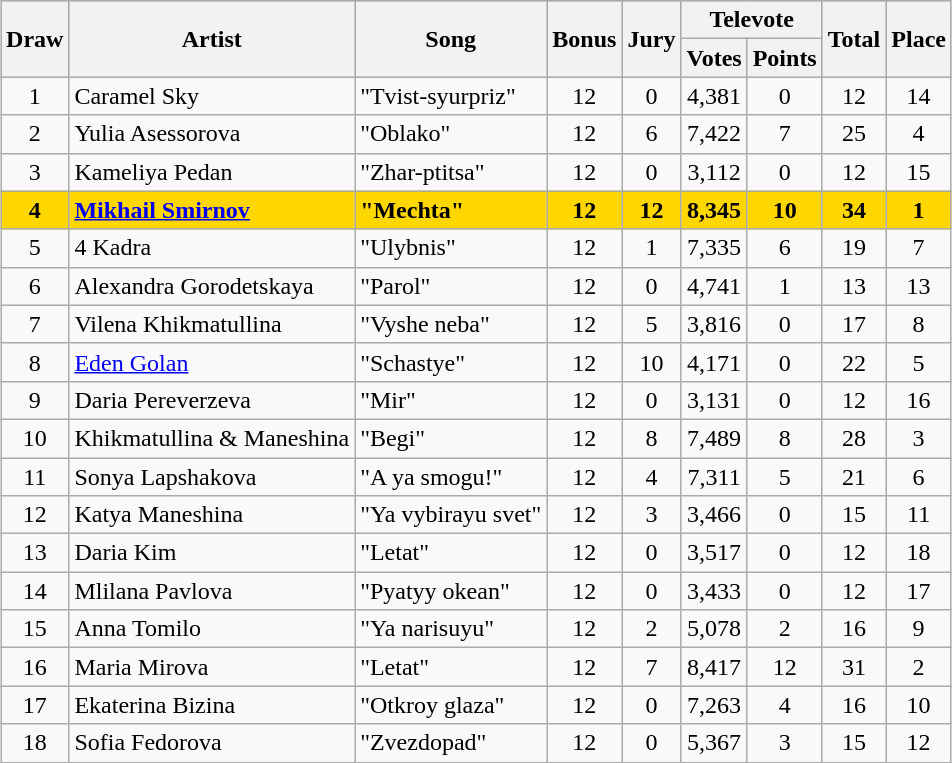<table class="sortable wikitable" style="margin: 1em auto 1em auto; text-align:center">
<tr bgcolor="#CCCCCC">
<th rowspan="2">Draw</th>
<th rowspan="2">Artist</th>
<th rowspan="2">Song</th>
<th rowspan="2">Bonus</th>
<th rowspan="2">Jury</th>
<th colspan="2">Televote</th>
<th rowspan="2">Total</th>
<th rowspan="2">Place</th>
</tr>
<tr>
<th>Votes</th>
<th>Points</th>
</tr>
<tr>
<td>1</td>
<td align="left">Caramel Sky</td>
<td align="left">"Tvist-syurpriz" </td>
<td>12</td>
<td>0</td>
<td>4,381</td>
<td>0</td>
<td>12</td>
<td>14</td>
</tr>
<tr>
<td>2</td>
<td align="left">Yulia Asessorova</td>
<td align="left">"Oblako" </td>
<td>12</td>
<td>6</td>
<td>7,422</td>
<td>7</td>
<td>25</td>
<td>4</td>
</tr>
<tr>
<td>3</td>
<td align="left">Kameliya Pedan</td>
<td align="left">"Zhar-ptitsa" </td>
<td>12</td>
<td>0</td>
<td>3,112</td>
<td>0</td>
<td>12</td>
<td>15</td>
</tr>
<tr style="font-weight:bold; background:gold;">
<td>4</td>
<td align="left"><a href='#'>Mikhail Smirnov</a></td>
<td align="left">"Mechta" </td>
<td>12</td>
<td>12</td>
<td>8,345</td>
<td>10</td>
<td>34</td>
<td>1</td>
</tr>
<tr>
<td>5</td>
<td align="left">4 Kadra</td>
<td align="left">"Ulybnis" </td>
<td>12</td>
<td>1</td>
<td>7,335</td>
<td>6</td>
<td>19</td>
<td>7</td>
</tr>
<tr>
<td>6</td>
<td align="left">Alexandra Gorodetskaya</td>
<td align="left">"Parol" </td>
<td>12</td>
<td>0</td>
<td>4,741</td>
<td>1</td>
<td>13</td>
<td>13</td>
</tr>
<tr>
<td>7</td>
<td align="left">Vilena Khikmatullina</td>
<td align="left">"Vyshe neba" </td>
<td>12</td>
<td>5</td>
<td>3,816</td>
<td>0</td>
<td>17</td>
<td>8</td>
</tr>
<tr>
<td>8</td>
<td align="left"><a href='#'>Eden Golan</a></td>
<td align="left">"Schastye" </td>
<td>12</td>
<td>10</td>
<td>4,171</td>
<td>0</td>
<td>22</td>
<td>5</td>
</tr>
<tr>
<td>9</td>
<td align="left">Daria Pereverzeva</td>
<td align="left">"Mir" </td>
<td>12</td>
<td>0</td>
<td>3,131</td>
<td>0</td>
<td>12</td>
<td>16</td>
</tr>
<tr>
<td>10</td>
<td align="left">Khikmatullina & Maneshina</td>
<td align="left">"Begi" </td>
<td>12</td>
<td>8</td>
<td>7,489</td>
<td>8</td>
<td>28</td>
<td>3</td>
</tr>
<tr>
<td>11</td>
<td align="left">Sonya Lapshakova</td>
<td align="left">"A ya smogu!" </td>
<td>12</td>
<td>4</td>
<td>7,311</td>
<td>5</td>
<td>21</td>
<td>6</td>
</tr>
<tr>
<td>12</td>
<td align="left">Katya Maneshina</td>
<td align="left">"Ya vybirayu svet" </td>
<td>12</td>
<td>3</td>
<td>3,466</td>
<td>0</td>
<td>15</td>
<td>11</td>
</tr>
<tr>
<td>13</td>
<td align="left">Daria Kim</td>
<td align="left">"Letat" </td>
<td>12</td>
<td>0</td>
<td>3,517</td>
<td>0</td>
<td>12</td>
<td>18</td>
</tr>
<tr>
<td>14</td>
<td align="left">Mlilana Pavlova</td>
<td align="left">"Pyatyy okean" </td>
<td>12</td>
<td>0</td>
<td>3,433</td>
<td>0</td>
<td>12</td>
<td>17</td>
</tr>
<tr>
<td>15</td>
<td align="left">Anna Tomilo</td>
<td align="left">"Ya narisuyu" </td>
<td>12</td>
<td>2</td>
<td>5,078</td>
<td>2</td>
<td>16</td>
<td>9</td>
</tr>
<tr>
<td>16</td>
<td align="left">Maria Mirova</td>
<td align="left">"Letat" </td>
<td>12</td>
<td>7</td>
<td>8,417</td>
<td>12</td>
<td>31</td>
<td>2</td>
</tr>
<tr>
<td>17</td>
<td align="left">Ekaterina Bizina</td>
<td align="left">"Otkroy glaza" </td>
<td>12</td>
<td>0</td>
<td>7,263</td>
<td>4</td>
<td>16</td>
<td>10</td>
</tr>
<tr>
<td>18</td>
<td align="left">Sofia Fedorova</td>
<td align="left">"Zvezdopad" </td>
<td>12</td>
<td>0</td>
<td>5,367</td>
<td>3</td>
<td>15</td>
<td>12</td>
</tr>
<tr>
</tr>
</table>
